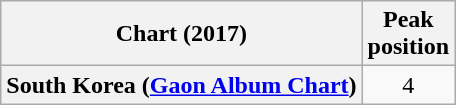<table class="wikitable sortable plainrowheaders" style="text-align:center;">
<tr>
<th>Chart (2017)</th>
<th>Peak<br>position</th>
</tr>
<tr>
<th scope="row">South Korea (<a href='#'>Gaon Album Chart</a>)</th>
<td>4</td>
</tr>
</table>
